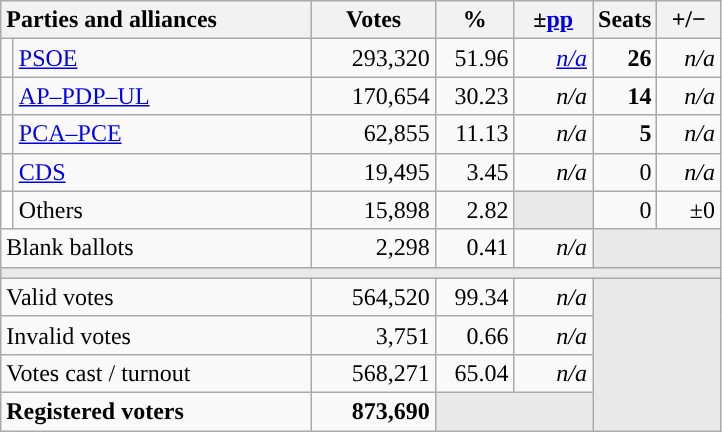<table class="wikitable" style="text-align:right;">
<tr>
<th style="text-align:left;" colspan="2" width="200">Parties and alliances</th>
<th width="75">Votes</th>
<th width="45">%</th>
<th width="45">±<a href='#'>pp</a></th>
<th width="35">Seats</th>
<th width="35">+/−</th>
</tr>
<tr>
<td width="1" style="color:inherit;background:"></td>
<td align="left"><a href='#'>PSOE</a></td>
<td>293,320</td>
<td>51.96</td>
<td><em><a href='#'>n/a</a></em></td>
<td><strong>26</strong></td>
<td><em>n/a</em></td>
</tr>
<tr>
<td style="color:inherit;background:"></td>
<td align="left"><a href='#'>AP–PDP–UL</a></td>
<td>170,654</td>
<td>30.23</td>
<td><em>n/a</em></td>
<td><strong>14</strong></td>
<td><em>n/a</em></td>
</tr>
<tr>
<td style="color:inherit;background:"></td>
<td align="left"><a href='#'>PCA–PCE</a></td>
<td>62,855</td>
<td>11.13</td>
<td><em>n/a</em></td>
<td><strong>5</strong></td>
<td><em>n/a</em></td>
</tr>
<tr>
<td style="color:inherit;background:"></td>
<td align="left"><a href='#'>CDS</a></td>
<td>19,495</td>
<td>3.45</td>
<td><em>n/a</em></td>
<td>0</td>
<td><em>n/a</em></td>
</tr>
<tr>
<td bgcolor="white"></td>
<td align="left">Others</td>
<td>15,898</td>
<td>2.82</td>
<td bgcolor="#E9E9E9"></td>
<td>0</td>
<td>±0</td>
</tr>
<tr>
<td align="left" colspan="2">Blank ballots</td>
<td>2,298</td>
<td>0.41</td>
<td><em>n/a</em></td>
<td bgcolor="#E9E9E9" colspan="2"></td>
</tr>
<tr>
<td colspan="7" bgcolor="#E9E9E9"></td>
</tr>
<tr>
<td align="left" colspan="2">Valid votes</td>
<td>564,520</td>
<td>99.34</td>
<td><em>n/a</em></td>
<td bgcolor="#E9E9E9" colspan="2" rowspan="4"></td>
</tr>
<tr>
<td align="left" colspan="2">Invalid votes</td>
<td>3,751</td>
<td>0.66</td>
<td><em>n/a</em></td>
</tr>
<tr>
<td align="left" colspan="2">Votes cast / turnout</td>
<td>568,271</td>
<td>65.04</td>
<td><em>n/a</em></td>
</tr>
<tr style="font-weight:bold;">
<td align="left" colspan="2">Registered voters</td>
<td>873,690</td>
<td bgcolor="#E9E9E9" colspan="2"></td>
</tr>
</table>
